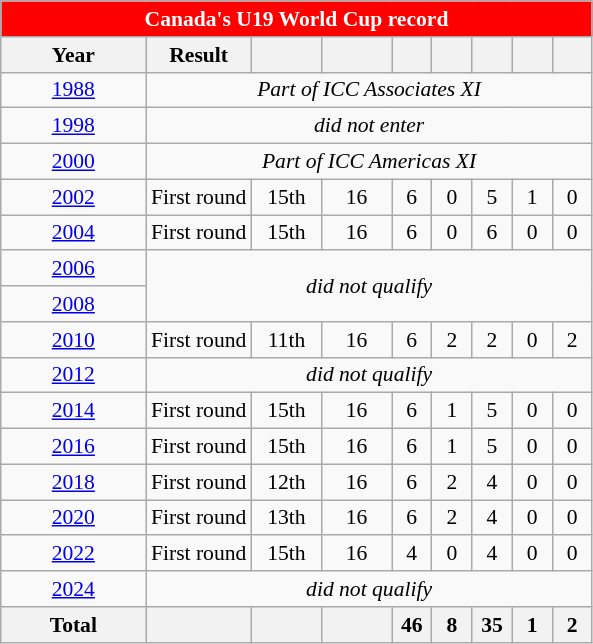<table class="wikitable" style="font-size:90%; text-align:center;">
<tr>
<th style="color:white; background:red;" colspan=9>Canada's U19 World Cup record</th>
</tr>
<tr>
<th width="90">Year</th>
<th>Result</th>
<th width="40"></th>
<th width="40"></th>
<th width="20"></th>
<th width="20"></th>
<th width="20"></th>
<th width="20"></th>
<th width="20"></th>
</tr>
<tr>
<td> <a href='#'>1988</a></td>
<td colspan=8><em>Part of ICC Associates XI</em></td>
</tr>
<tr>
<td> <a href='#'>1998</a></td>
<td colspan=8><em>did not enter</em></td>
</tr>
<tr>
<td> <a href='#'>2000</a></td>
<td colspan=8><em>Part of ICC Americas XI</em></td>
</tr>
<tr>
<td> <a href='#'>2002</a></td>
<td>First round</td>
<td>15th</td>
<td>16</td>
<td>6</td>
<td>0</td>
<td>5</td>
<td>1</td>
<td>0</td>
</tr>
<tr>
<td> <a href='#'>2004</a></td>
<td>First round</td>
<td>15th</td>
<td>16</td>
<td>6</td>
<td>0</td>
<td>6</td>
<td>0</td>
<td>0</td>
</tr>
<tr>
<td> <a href='#'>2006</a></td>
<td colspan=8 rowspan=2><em>did not qualify</em></td>
</tr>
<tr>
<td> <a href='#'>2008</a></td>
</tr>
<tr>
<td> <a href='#'>2010</a></td>
<td>First round</td>
<td>11th</td>
<td>16</td>
<td>6</td>
<td>2</td>
<td>2</td>
<td>0</td>
<td>2</td>
</tr>
<tr>
<td> <a href='#'>2012</a></td>
<td colspan=8><em>did not qualify</em></td>
</tr>
<tr>
<td> <a href='#'>2014</a></td>
<td>First round</td>
<td>15th</td>
<td>16</td>
<td>6</td>
<td>1</td>
<td>5</td>
<td>0</td>
<td>0</td>
</tr>
<tr>
<td> <a href='#'>2016</a></td>
<td>First round</td>
<td>15th</td>
<td>16</td>
<td>6</td>
<td>1</td>
<td>5</td>
<td>0</td>
<td>0</td>
</tr>
<tr>
<td> <a href='#'>2018</a></td>
<td>First round</td>
<td>12th</td>
<td>16</td>
<td>6</td>
<td>2</td>
<td>4</td>
<td>0</td>
<td>0</td>
</tr>
<tr>
<td> <a href='#'>2020</a></td>
<td>First round</td>
<td>13th</td>
<td>16</td>
<td>6</td>
<td>2</td>
<td>4</td>
<td>0</td>
<td>0</td>
</tr>
<tr>
<td> <a href='#'>2022</a></td>
<td>First round</td>
<td>15th</td>
<td>16</td>
<td>4</td>
<td>0</td>
<td>4</td>
<td>0</td>
<td>0</td>
</tr>
<tr>
<td> <a href='#'>2024</a></td>
<td colspan=8><em>did not qualify</em></td>
</tr>
<tr>
<th>Total</th>
<th></th>
<th></th>
<th></th>
<th>46</th>
<th>8</th>
<th>35</th>
<th>1</th>
<th>2</th>
</tr>
</table>
